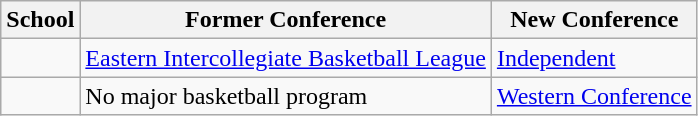<table class="wikitable sortable">
<tr>
<th>School</th>
<th>Former Conference</th>
<th>New Conference</th>
</tr>
<tr>
<td></td>
<td><a href='#'>Eastern Intercollegiate Basketball League</a></td>
<td><a href='#'>Independent</a></td>
</tr>
<tr>
<td></td>
<td>No major basketball program</td>
<td><a href='#'>Western Conference</a></td>
</tr>
</table>
